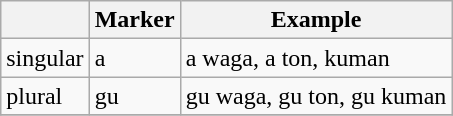<table class="wikitable">
<tr>
<th></th>
<th>Marker</th>
<th>Example</th>
</tr>
<tr>
<td>singular</td>
<td>a</td>
<td>a waga, a ton, kuman</td>
</tr>
<tr>
<td>plural</td>
<td>gu</td>
<td>gu waga, gu ton, gu kuman</td>
</tr>
<tr>
</tr>
</table>
